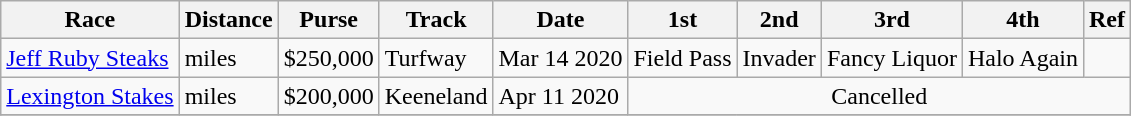<table class="wikitable">
<tr>
<th>Race</th>
<th>Distance</th>
<th>Purse</th>
<th>Track</th>
<th>Date</th>
<th>1st</th>
<th>2nd</th>
<th>3rd</th>
<th>4th</th>
<th>Ref</th>
</tr>
<tr>
<td><a href='#'>Jeff Ruby Steaks</a></td>
<td> miles</td>
<td align=right>$250,000</td>
<td>Turfway</td>
<td>Mar 14 2020</td>
<td>Field Pass</td>
<td>Invader</td>
<td>Fancy Liquor</td>
<td>Halo Again</td>
<td></td>
</tr>
<tr>
<td><a href='#'>Lexington Stakes</a></td>
<td> miles</td>
<td>$200,000</td>
<td>Keeneland</td>
<td>Apr 11 2020</td>
<td colspan=5  align=center>Cancelled</td>
</tr>
<tr>
</tr>
</table>
